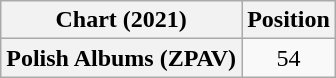<table class="wikitable plainrowheaders" style="text-align:center">
<tr>
<th>Chart (2021)</th>
<th>Position</th>
</tr>
<tr>
<th scope="row">Polish Albums (ZPAV)</th>
<td>54</td>
</tr>
</table>
